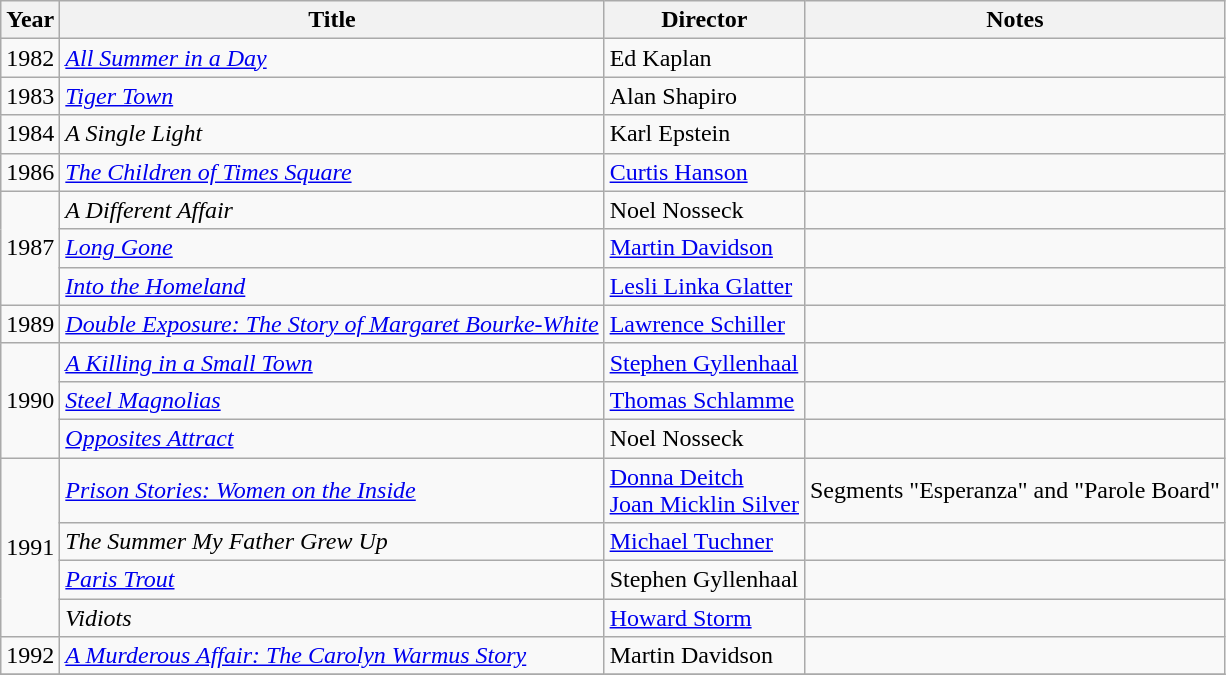<table class="wikitable">
<tr>
<th>Year</th>
<th>Title</th>
<th>Director</th>
<th>Notes</th>
</tr>
<tr>
<td>1982</td>
<td><em><a href='#'>All Summer in a Day</a></em></td>
<td>Ed Kaplan</td>
<td></td>
</tr>
<tr>
<td>1983</td>
<td><em><a href='#'>Tiger Town</a></em></td>
<td>Alan Shapiro</td>
<td></td>
</tr>
<tr>
<td>1984</td>
<td><em>A Single Light</em></td>
<td>Karl Epstein</td>
<td></td>
</tr>
<tr>
<td>1986</td>
<td><em><a href='#'>The Children of Times Square</a></em></td>
<td><a href='#'>Curtis Hanson</a></td>
<td></td>
</tr>
<tr>
<td rowspan=3>1987</td>
<td><em>A Different Affair</em></td>
<td>Noel Nosseck</td>
<td></td>
</tr>
<tr>
<td><em><a href='#'>Long Gone</a></em></td>
<td><a href='#'>Martin Davidson</a></td>
<td></td>
</tr>
<tr>
<td><em><a href='#'>Into the Homeland</a></em></td>
<td><a href='#'>Lesli Linka Glatter</a></td>
<td></td>
</tr>
<tr>
<td>1989</td>
<td><em><a href='#'>Double Exposure: The Story of Margaret Bourke-White</a></em></td>
<td><a href='#'>Lawrence Schiller</a></td>
<td></td>
</tr>
<tr>
<td rowspan=3>1990</td>
<td><em><a href='#'>A Killing in a Small Town</a></em></td>
<td><a href='#'>Stephen Gyllenhaal</a></td>
<td></td>
</tr>
<tr>
<td><em><a href='#'>Steel Magnolias</a></em></td>
<td><a href='#'>Thomas Schlamme</a></td>
<td></td>
</tr>
<tr>
<td><em><a href='#'>Opposites Attract</a></em></td>
<td>Noel Nosseck</td>
<td></td>
</tr>
<tr>
<td rowspan=4>1991</td>
<td><em><a href='#'>Prison Stories: Women on the Inside</a></em></td>
<td><a href='#'>Donna Deitch</a><br><a href='#'>Joan Micklin Silver</a></td>
<td>Segments "Esperanza" and "Parole Board"</td>
</tr>
<tr>
<td><em>The Summer My Father Grew Up</em></td>
<td><a href='#'>Michael Tuchner</a></td>
<td></td>
</tr>
<tr>
<td><em><a href='#'>Paris Trout</a></em></td>
<td>Stephen Gyllenhaal</td>
<td></td>
</tr>
<tr>
<td><em>Vidiots</em></td>
<td><a href='#'>Howard Storm</a></td>
<td></td>
</tr>
<tr>
<td>1992</td>
<td><em><a href='#'>A Murderous Affair: The Carolyn Warmus Story</a></em></td>
<td>Martin Davidson</td>
<td></td>
</tr>
<tr>
</tr>
</table>
